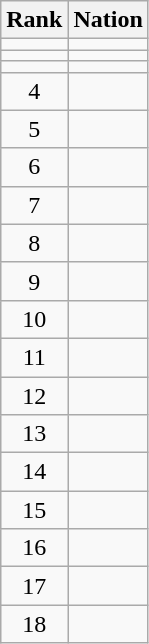<table class="wikitable sortable" style="text-align:left">
<tr>
<th>Rank</th>
<th>Nation</th>
</tr>
<tr>
<td align="center"></td>
<td></td>
</tr>
<tr>
<td align="center"></td>
<td></td>
</tr>
<tr>
<td align="center"></td>
<td></td>
</tr>
<tr>
<td align="center">4</td>
<td></td>
</tr>
<tr>
<td align="center">5</td>
<td></td>
</tr>
<tr>
<td align="center">6</td>
<td></td>
</tr>
<tr>
<td align="center">7</td>
<td></td>
</tr>
<tr>
<td align="center">8</td>
<td></td>
</tr>
<tr>
<td align="center">9</td>
<td></td>
</tr>
<tr>
<td align="center">10</td>
<td></td>
</tr>
<tr>
<td align="center">11</td>
<td></td>
</tr>
<tr>
<td align="center">12</td>
<td></td>
</tr>
<tr>
<td align="center">13</td>
<td></td>
</tr>
<tr>
<td align="center">14</td>
<td></td>
</tr>
<tr>
<td align="center">15</td>
<td></td>
</tr>
<tr>
<td align="center">16</td>
<td></td>
</tr>
<tr>
<td align="center">17</td>
<td></td>
</tr>
<tr>
<td align="center">18</td>
<td></td>
</tr>
</table>
